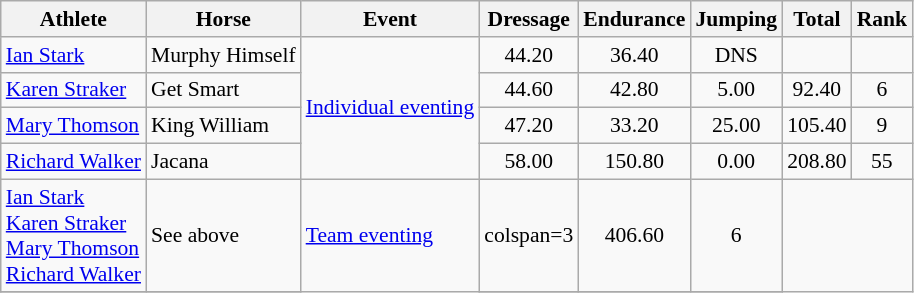<table class=wikitable style="font-size:90%">
<tr>
<th>Athlete</th>
<th>Horse</th>
<th>Event</th>
<th>Dressage</th>
<th>Endurance</th>
<th>Jumping</th>
<th>Total</th>
<th>Rank</th>
</tr>
<tr>
<td><a href='#'>Ian Stark</a></td>
<td>Murphy Himself</td>
<td rowspan=4><a href='#'>Individual eventing</a></td>
<td style="text-align:center;">44.20</td>
<td style="text-align:center;">36.40</td>
<td style="text-align:center;">DNS</td>
<td></td>
<td></td>
</tr>
<tr>
<td><a href='#'>Karen Straker</a></td>
<td>Get Smart</td>
<td style="text-align:center;">44.60</td>
<td style="text-align:center;">42.80</td>
<td style="text-align:center;">5.00</td>
<td style="text-align:center;">92.40</td>
<td style="text-align:center;">6</td>
</tr>
<tr>
<td><a href='#'>Mary Thomson</a></td>
<td>King William</td>
<td style="text-align:center;">47.20</td>
<td style="text-align:center;">33.20</td>
<td style="text-align:center;">25.00</td>
<td style="text-align:center;">105.40</td>
<td style="text-align:center;">9</td>
</tr>
<tr>
<td><a href='#'>Richard Walker</a></td>
<td>Jacana</td>
<td style="text-align:center;">58.00</td>
<td style="text-align:center;">150.80</td>
<td style="text-align:center;">0.00</td>
<td style="text-align:center;">208.80</td>
<td style="text-align:center;">55</td>
</tr>
<tr>
<td><a href='#'>Ian Stark</a><br><a href='#'>Karen Straker</a><br><a href='#'>Mary Thomson</a><br><a href='#'>Richard Walker</a></td>
<td>See above</td>
<td rowspan=4><a href='#'>Team eventing</a></td>
<td>colspan=3 </td>
<td style="text-align:center;">406.60</td>
<td style="text-align:center;">6</td>
</tr>
<tr>
</tr>
</table>
